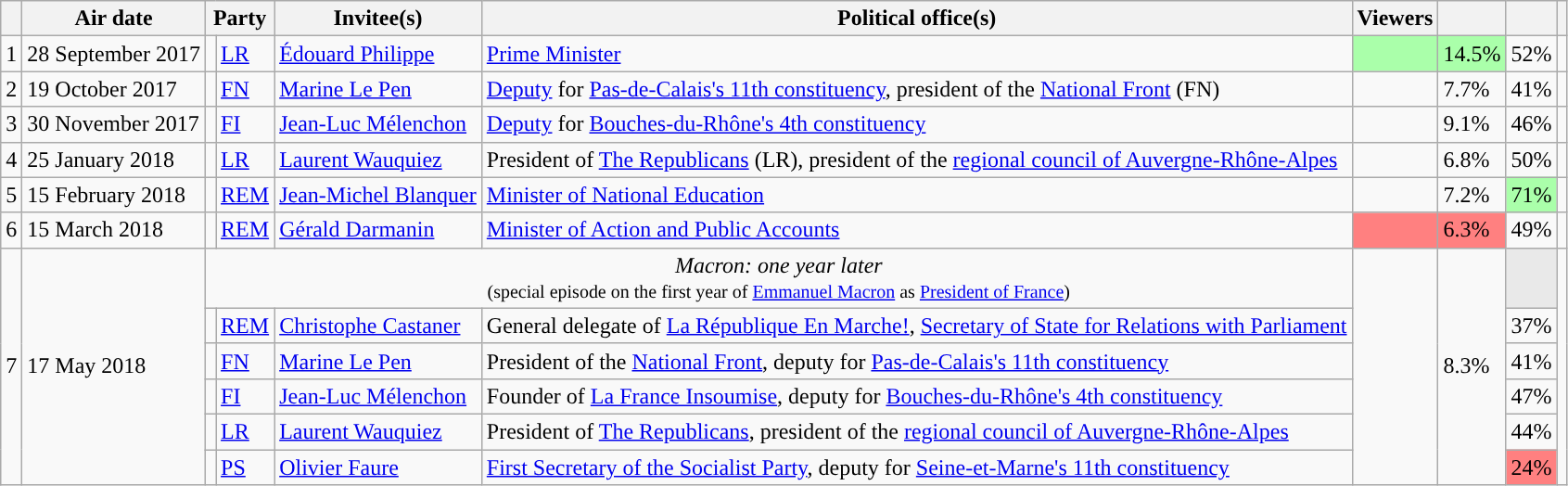<table class="wikitable" style="font-size:100%;">
<tr>
<th></th>
<th>Air date</th>
<th colspan=2>Party</th>
<th>Invitee(s)</th>
<th>Political office(s)</th>
<th>Viewers</th>
<th></th>
<th></th>
<th></th>
</tr>
<tr>
<td align="center">1</td>
<td>28 September 2017</td>
<td style="background-color:"></td>
<td><a href='#'>LR</a></td>
<td><a href='#'>Édouard Philippe</a></td>
<td><a href='#'>Prime Minister</a></td>
<td bgcolor="#aaffaa"></td>
<td bgcolor="#aaffaa">14.5%</td>
<td>52%</td>
<td></td>
</tr>
<tr>
<td align="center">2</td>
<td>19 October 2017</td>
<td style="background-color:"></td>
<td><a href='#'>FN</a></td>
<td><a href='#'>Marine Le Pen</a></td>
<td><a href='#'>Deputy</a> for <a href='#'>Pas-de-Calais's 11th constituency</a>, president of the <a href='#'>National Front</a> (FN)</td>
<td></td>
<td>7.7%</td>
<td>41%</td>
<td></td>
</tr>
<tr>
<td align="center">3</td>
<td>30 November 2017</td>
<td style="background-color:"></td>
<td><a href='#'>FI</a></td>
<td><a href='#'>Jean-Luc Mélenchon</a></td>
<td><a href='#'>Deputy</a> for <a href='#'>Bouches-du-Rhône's 4th constituency</a></td>
<td></td>
<td>9.1%</td>
<td>46%</td>
<td></td>
</tr>
<tr>
<td align="center">4</td>
<td>25 January 2018</td>
<td style="background-color:"></td>
<td><a href='#'>LR</a></td>
<td><a href='#'>Laurent Wauquiez</a></td>
<td>President of <a href='#'>The Republicans</a> (LR), president of the <a href='#'>regional council of Auvergne-Rhône-Alpes</a></td>
<td></td>
<td>6.8%</td>
<td>50%</td>
<td></td>
</tr>
<tr>
<td align="center">5</td>
<td>15 February 2018</td>
<td style="background-color:"></td>
<td><a href='#'>REM</a></td>
<td><a href='#'>Jean-Michel Blanquer</a></td>
<td><a href='#'>Minister of National Education</a></td>
<td></td>
<td>7.2%</td>
<td bgcolor="#aaffaa">71%</td>
<td></td>
</tr>
<tr>
<td align="center">6</td>
<td>15 March 2018</td>
<td style="background-color:"></td>
<td><a href='#'>REM</a></td>
<td><a href='#'>Gérald Darmanin</a></td>
<td><a href='#'>Minister of Action and Public Accounts</a></td>
<td bgcolor="#ff8080"></td>
<td bgcolor="#ff8080">6.3%</td>
<td>49%</td>
<td></td>
</tr>
<tr>
<td align="center" rowspan="6">7</td>
<td rowspan="6">17 May 2018</td>
<td align="center" colspan="4"><em>Macron: one year later</em><br><small>(special episode on the first year of <a href='#'>Emmanuel Macron</a> as <a href='#'>President of France</a>)</small></td>
<td rowspan="6"></td>
<td rowspan="6">8.3%</td>
<td style="background-color:#E9E9E9;"></td>
<td rowspan="6"></td>
</tr>
<tr>
<td style="background-color:"></td>
<td><a href='#'>REM</a></td>
<td><a href='#'>Christophe Castaner</a></td>
<td>General delegate of <a href='#'>La République En Marche!</a>, <a href='#'>Secretary of State for Relations with Parliament</a></td>
<td>37%</td>
</tr>
<tr>
<td style="background-color:"></td>
<td><a href='#'>FN</a></td>
<td><a href='#'>Marine Le Pen</a></td>
<td>President of the <a href='#'>National Front</a>, deputy for <a href='#'>Pas-de-Calais's 11th constituency</a></td>
<td>41%</td>
</tr>
<tr>
<td style="background-color:"></td>
<td><a href='#'>FI</a></td>
<td><a href='#'>Jean-Luc Mélenchon</a></td>
<td>Founder of <a href='#'>La France Insoumise</a>, deputy for <a href='#'>Bouches-du-Rhône's 4th constituency</a></td>
<td>47%</td>
</tr>
<tr>
<td style="background-color:"></td>
<td><a href='#'>LR</a></td>
<td><a href='#'>Laurent Wauquiez</a></td>
<td>President of <a href='#'>The Republicans</a>, president of the <a href='#'>regional council of Auvergne-Rhône-Alpes</a></td>
<td>44%</td>
</tr>
<tr>
<td style="background-color:"></td>
<td><a href='#'>PS</a></td>
<td><a href='#'>Olivier Faure</a></td>
<td><a href='#'>First Secretary of the Socialist Party</a>, deputy for <a href='#'>Seine-et-Marne's 11th constituency</a></td>
<td bgcolor="#ff8080">24%</td>
</tr>
</table>
